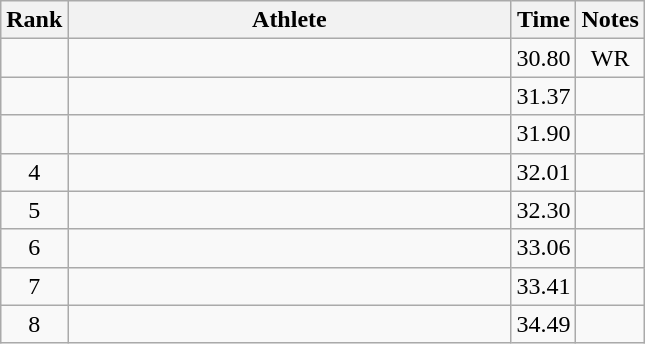<table class="wikitable" style="text-align:center">
<tr>
<th>Rank</th>
<th Style="width:18em">Athlete</th>
<th>Time</th>
<th>Notes</th>
</tr>
<tr>
<td></td>
<td style="text-align:left"></td>
<td>30.80</td>
<td>WR</td>
</tr>
<tr>
<td></td>
<td style="text-align:left"></td>
<td>31.37</td>
<td></td>
</tr>
<tr>
<td></td>
<td style="text-align:left"></td>
<td>31.90</td>
<td></td>
</tr>
<tr>
<td>4</td>
<td style="text-align:left"></td>
<td>32.01</td>
<td></td>
</tr>
<tr>
<td>5</td>
<td style="text-align:left"></td>
<td>32.30</td>
<td></td>
</tr>
<tr>
<td>6</td>
<td style="text-align:left"></td>
<td>33.06</td>
<td></td>
</tr>
<tr>
<td>7</td>
<td style="text-align:left"></td>
<td>33.41</td>
<td></td>
</tr>
<tr>
<td>8</td>
<td style="text-align:left"></td>
<td>34.49</td>
<td></td>
</tr>
</table>
